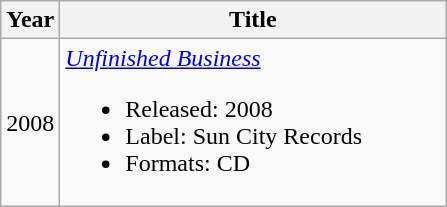<table class="wikitable">
<tr>
<th>Year</th>
<th width="250">Title</th>
</tr>
<tr>
<td>2008</td>
<td><em><a href='#'>Unfinished Business</a></em><br><ul><li>Released: 2008</li><li>Label: Sun City Records</li><li>Formats: CD</li></ul></td>
</tr>
</table>
